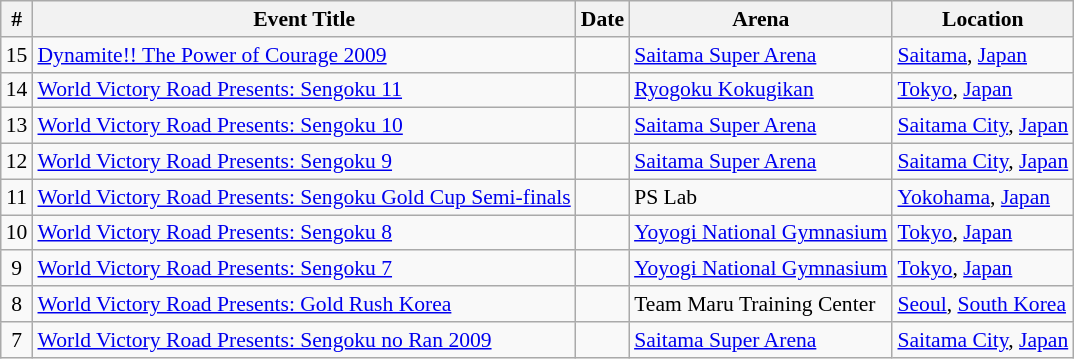<table class="sortable wikitable succession-box" style="font-size:90%;">
<tr>
<th scope="col">#</th>
<th scope="col">Event Title</th>
<th scope="col">Date</th>
<th scope="col">Arena</th>
<th scope="col">Location</th>
</tr>
<tr>
<td align=center>15</td>
<td><a href='#'>Dynamite!! The Power of Courage 2009</a></td>
<td></td>
<td><a href='#'>Saitama Super Arena</a></td>
<td><a href='#'>Saitama</a>, <a href='#'>Japan</a></td>
</tr>
<tr>
<td align=center>14</td>
<td><a href='#'>World Victory Road Presents: Sengoku 11</a></td>
<td></td>
<td><a href='#'>Ryogoku Kokugikan</a></td>
<td><a href='#'>Tokyo</a>, <a href='#'>Japan</a></td>
</tr>
<tr>
<td align=center>13</td>
<td><a href='#'>World Victory Road Presents: Sengoku 10</a></td>
<td></td>
<td><a href='#'>Saitama Super Arena</a></td>
<td><a href='#'>Saitama City</a>, <a href='#'>Japan</a></td>
</tr>
<tr>
<td align=center>12</td>
<td><a href='#'>World Victory Road Presents: Sengoku 9</a></td>
<td></td>
<td><a href='#'>Saitama Super Arena</a></td>
<td><a href='#'>Saitama City</a>, <a href='#'>Japan</a></td>
</tr>
<tr>
<td align=center>11</td>
<td><a href='#'>World Victory Road Presents: Sengoku Gold Cup Semi-finals</a></td>
<td></td>
<td>PS Lab</td>
<td><a href='#'>Yokohama</a>, <a href='#'>Japan</a></td>
</tr>
<tr>
<td align=center>10</td>
<td><a href='#'>World Victory Road Presents: Sengoku 8</a></td>
<td></td>
<td><a href='#'>Yoyogi National Gymnasium</a></td>
<td><a href='#'>Tokyo</a>, <a href='#'>Japan</a></td>
</tr>
<tr>
<td align=center>9</td>
<td><a href='#'>World Victory Road Presents: Sengoku 7</a></td>
<td></td>
<td><a href='#'>Yoyogi National Gymnasium</a></td>
<td><a href='#'>Tokyo</a>, <a href='#'>Japan</a></td>
</tr>
<tr>
<td align=center>8</td>
<td><a href='#'>World Victory Road Presents: Gold Rush Korea</a></td>
<td></td>
<td>Team Maru Training Center</td>
<td><a href='#'>Seoul</a>, <a href='#'>South Korea</a></td>
</tr>
<tr>
<td align=center>7</td>
<td><a href='#'>World Victory Road Presents: Sengoku no Ran 2009</a></td>
<td></td>
<td><a href='#'>Saitama Super Arena</a></td>
<td><a href='#'>Saitama City</a>, <a href='#'>Japan</a></td>
</tr>
</table>
